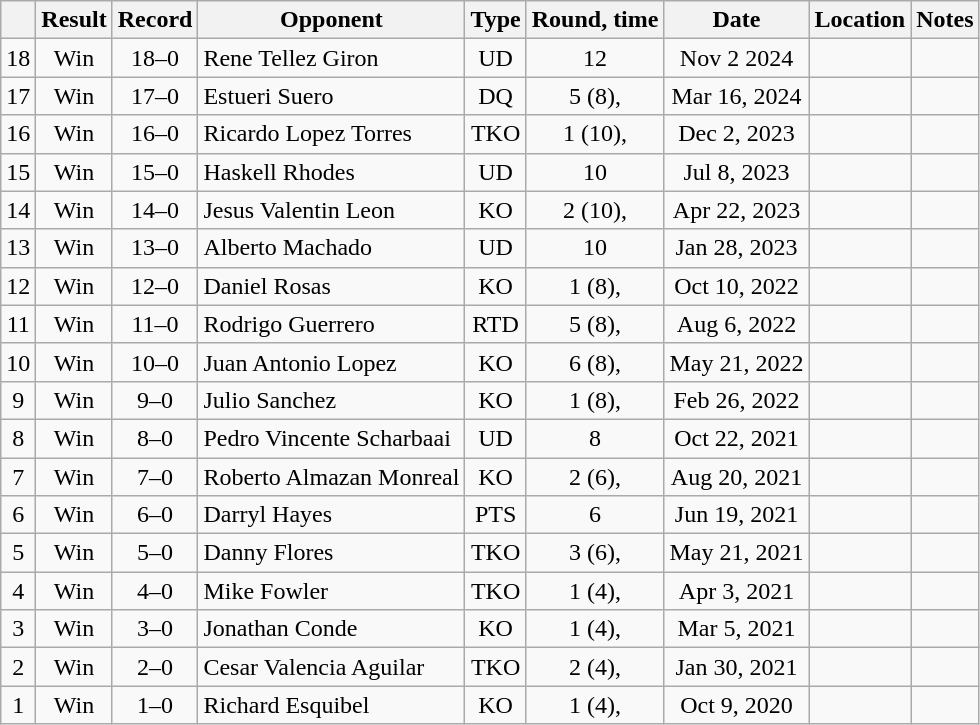<table class="wikitable" style="text-align:center">
<tr>
<th></th>
<th>Result</th>
<th>Record</th>
<th>Opponent</th>
<th>Type</th>
<th>Round, time</th>
<th>Date</th>
<th>Location</th>
<th>Notes</th>
</tr>
<tr>
<td>18</td>
<td>Win</td>
<td>18–0</td>
<td style="text-align:left;">Rene Tellez Giron</td>
<td>UD</td>
<td>12</td>
<td>Nov 2 2024</td>
<td style="text-align:left;"></td>
<td></td>
</tr>
<tr>
<td>17</td>
<td>Win</td>
<td>17–0</td>
<td style="text-align:left;">Estueri Suero</td>
<td>DQ</td>
<td>5 (8), </td>
<td>Mar 16, 2024</td>
<td style="text-align:left;"></td>
<td></td>
</tr>
<tr>
<td>16</td>
<td>Win</td>
<td>16–0</td>
<td style="text-align:left;">Ricardo Lopez Torres</td>
<td>TKO</td>
<td>1 (10), </td>
<td>Dec 2, 2023</td>
<td style="text-align:left;"></td>
<td></td>
</tr>
<tr>
<td>15</td>
<td>Win</td>
<td>15–0</td>
<td style="text-align:left;">Haskell Rhodes</td>
<td>UD</td>
<td>10</td>
<td>Jul 8, 2023</td>
<td style="text-align:left;"></td>
<td></td>
</tr>
<tr>
<td>14</td>
<td>Win</td>
<td>14–0</td>
<td style="text-align:left;">Jesus Valentin Leon</td>
<td>KO</td>
<td>2 (10), </td>
<td>Apr 22, 2023</td>
<td style="text-align:left;"></td>
<td></td>
</tr>
<tr>
<td>13</td>
<td>Win</td>
<td>13–0</td>
<td style="text-align:left;">Alberto Machado</td>
<td>UD</td>
<td>10</td>
<td>Jan 28, 2023</td>
<td style="text-align:left;"></td>
<td></td>
</tr>
<tr>
<td>12</td>
<td>Win</td>
<td>12–0</td>
<td style="text-align:left;">Daniel Rosas</td>
<td>KO</td>
<td>1 (8), </td>
<td>Oct 10, 2022</td>
<td style="text-align:left;"></td>
<td></td>
</tr>
<tr>
<td>11</td>
<td>Win</td>
<td>11–0</td>
<td style="text-align:left;">Rodrigo Guerrero</td>
<td>RTD</td>
<td>5 (8), </td>
<td>Aug 6, 2022</td>
<td style="text-align:left;"></td>
<td></td>
</tr>
<tr>
<td>10</td>
<td>Win</td>
<td>10–0</td>
<td style="text-align:left;">Juan Antonio Lopez</td>
<td>KO</td>
<td>6 (8), </td>
<td>May 21, 2022</td>
<td style="text-align:left;"></td>
<td></td>
</tr>
<tr>
<td>9</td>
<td>Win</td>
<td>9–0</td>
<td style="text-align:left;">Julio Sanchez</td>
<td>KO</td>
<td>1 (8), </td>
<td>Feb 26, 2022</td>
<td style="text-align:left;"></td>
<td style="text-align:left;"></td>
</tr>
<tr>
<td>8</td>
<td>Win</td>
<td>8–0</td>
<td style="text-align:left;">Pedro Vincente Scharbaai</td>
<td>UD</td>
<td>8</td>
<td>Oct 22, 2021</td>
<td style="text-align:left;"></td>
<td style="text-align:left;"></td>
</tr>
<tr>
<td>7</td>
<td>Win</td>
<td>7–0</td>
<td style="text-align:left;">Roberto Almazan Monreal</td>
<td>KO</td>
<td>2 (6), </td>
<td>Aug 20, 2021</td>
<td style="text-align:left;"></td>
<td style="text-align:left;"></td>
</tr>
<tr>
<td>6</td>
<td>Win</td>
<td>6–0</td>
<td style="text-align:left;">Darryl Hayes</td>
<td>PTS</td>
<td>6</td>
<td>Jun 19, 2021</td>
<td style="text-align:left;"></td>
<td></td>
</tr>
<tr>
<td>5</td>
<td>Win</td>
<td>5–0</td>
<td style="text-align:left;">Danny Flores</td>
<td>TKO</td>
<td>3 (6), </td>
<td>May 21, 2021</td>
<td style="text-align:left;"></td>
<td></td>
</tr>
<tr>
<td>4</td>
<td>Win</td>
<td>4–0</td>
<td style="text-align:left;">Mike Fowler</td>
<td>TKO</td>
<td>1 (4), </td>
<td>Apr 3, 2021</td>
<td style="text-align:left;"></td>
<td></td>
</tr>
<tr>
<td>3</td>
<td>Win</td>
<td>3–0</td>
<td style="text-align:left;">Jonathan Conde</td>
<td>KO</td>
<td>1 (4), </td>
<td>Mar 5, 2021</td>
<td style="text-align:left;"></td>
<td></td>
</tr>
<tr>
<td>2</td>
<td>Win</td>
<td>2–0</td>
<td style="text-align:left;">Cesar Valencia Aguilar</td>
<td>TKO</td>
<td>2 (4), </td>
<td>Jan 30, 2021</td>
<td style="text-align:left;"></td>
<td></td>
</tr>
<tr>
<td>1</td>
<td>Win</td>
<td>1–0</td>
<td style="text-align:left;">Richard Esquibel</td>
<td>KO</td>
<td>1 (4), </td>
<td>Oct 9, 2020</td>
<td style="text-align:left;"></td>
<td></td>
</tr>
</table>
